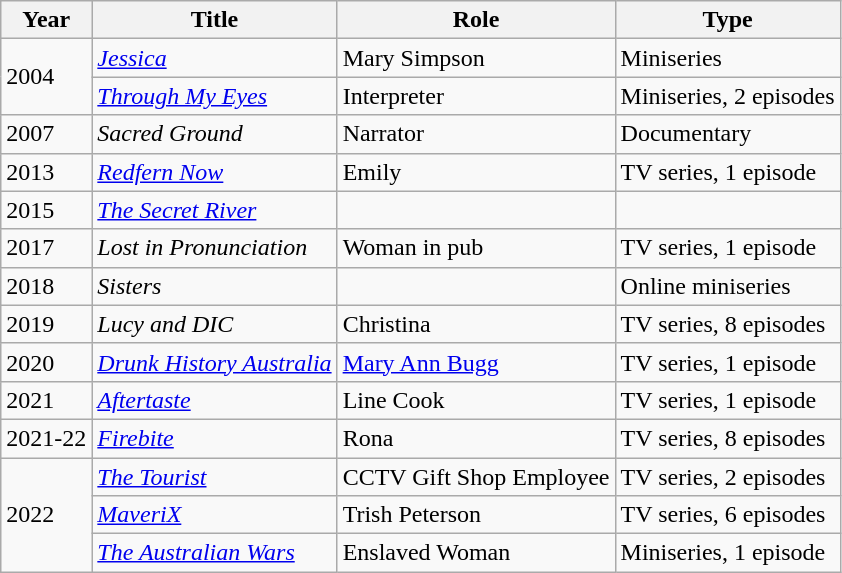<table class="wikitable sortable">
<tr>
<th>Year</th>
<th>Title</th>
<th>Role</th>
<th class="unsortable">Type</th>
</tr>
<tr>
<td rowspan=2>2004</td>
<td><em><a href='#'>Jessica</a></em></td>
<td>Mary Simpson</td>
<td>Miniseries</td>
</tr>
<tr>
<td><em><a href='#'>Through My Eyes</a></em></td>
<td>Interpreter</td>
<td>Miniseries, 2 episodes</td>
</tr>
<tr>
<td>2007</td>
<td><em>Sacred Ground</em></td>
<td>Narrator</td>
<td>Documentary</td>
</tr>
<tr>
<td>2013</td>
<td><em><a href='#'>Redfern Now</a></em></td>
<td>Emily</td>
<td>TV series, 1 episode</td>
</tr>
<tr>
<td>2015</td>
<td><em><a href='#'>The Secret River</a></em></td>
<td></td>
<td></td>
</tr>
<tr>
<td>2017</td>
<td><em>Lost in Pronunciation</em></td>
<td>Woman in pub</td>
<td>TV series, 1 episode</td>
</tr>
<tr>
<td>2018</td>
<td><em>Sisters</em></td>
<td></td>
<td>Online miniseries</td>
</tr>
<tr>
<td>2019</td>
<td><em>Lucy and DIC</em></td>
<td>Christina</td>
<td>TV series, 8 episodes</td>
</tr>
<tr>
<td>2020</td>
<td><em><a href='#'>Drunk History Australia</a></em></td>
<td><a href='#'>Mary Ann Bugg</a></td>
<td>TV series, 1 episode</td>
</tr>
<tr>
<td>2021</td>
<td><em><a href='#'>Aftertaste</a></em></td>
<td>Line Cook</td>
<td>TV series, 1 episode</td>
</tr>
<tr>
<td>2021-22</td>
<td><em><a href='#'>Firebite</a></em></td>
<td>Rona</td>
<td>TV series, 8 episodes</td>
</tr>
<tr>
<td rowspan=3>2022</td>
<td><em><a href='#'>The Tourist</a></em></td>
<td>CCTV Gift Shop Employee</td>
<td>TV series, 2 episodes</td>
</tr>
<tr>
<td><em><a href='#'>MaveriX</a></em></td>
<td>Trish Peterson</td>
<td>TV series, 6 episodes</td>
</tr>
<tr>
<td><em><a href='#'>The Australian Wars</a></em></td>
<td>Enslaved Woman</td>
<td>Miniseries, 1 episode</td>
</tr>
</table>
